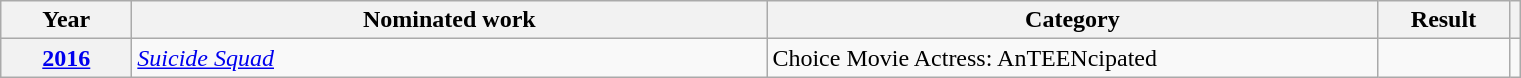<table class=wikitable>
<tr>
<th scope="col" style="width:5em;">Year</th>
<th scope="col" style="width:26em;">Nominated work</th>
<th scope="col" style="width:25em;">Category</th>
<th scope="col" style="width:5em;">Result</th>
<th scope="col"></th>
</tr>
<tr>
<th scope="row"><a href='#'>2016</a></th>
<td><em><a href='#'>Suicide Squad</a></em></td>
<td>Choice Movie Actress: AnTEENcipated</td>
<td></td>
<td style="text-align:center;"></td>
</tr>
</table>
